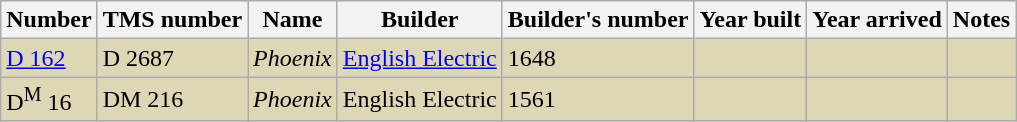<table class="sortable wikitable" border="1">
<tr>
<th>Number</th>
<th>TMS number</th>
<th>Name</th>
<th>Builder</th>
<th>Builder's number</th>
<th>Year built</th>
<th>Year arrived</th>
<th>Notes</th>
</tr>
<tr style="background:#DED7B6;">
<td><a href='#'>D 162</a></td>
<td>D 2687</td>
<td><em>Phoenix</em></td>
<td><a href='#'>English Electric</a></td>
<td>1648</td>
<td></td>
<td></td>
<td></td>
</tr>
<tr style="background:#DED7B6;">
<td>D<sup>M</sup> 16</td>
<td>DM 216</td>
<td><em>Phoenix</em></td>
<td>English Electric</td>
<td>1561</td>
<td></td>
<td></td>
<td></td>
</tr>
</table>
